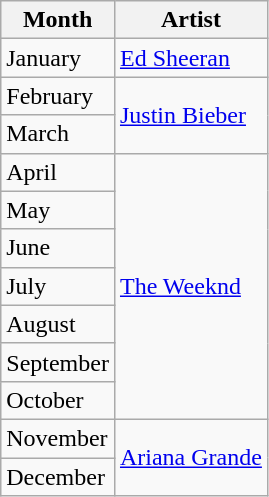<table class="wikitable sortable plainrowheaders">
<tr>
<th>Month</th>
<th>Artist</th>
</tr>
<tr>
<td>January</td>
<td><a href='#'>Ed Sheeran</a></td>
</tr>
<tr>
<td>February</td>
<td rowspan="2"><a href='#'>Justin Bieber</a></td>
</tr>
<tr>
<td>March</td>
</tr>
<tr>
<td>April</td>
<td rowspan="7"><a href='#'>The Weeknd</a></td>
</tr>
<tr>
<td>May</td>
</tr>
<tr>
<td>June</td>
</tr>
<tr>
<td>July</td>
</tr>
<tr>
<td>August</td>
</tr>
<tr>
<td>September</td>
</tr>
<tr>
<td>October</td>
</tr>
<tr>
<td>November</td>
<td rowspan="2"><a href='#'>Ariana Grande</a></td>
</tr>
<tr>
<td>December</td>
</tr>
</table>
